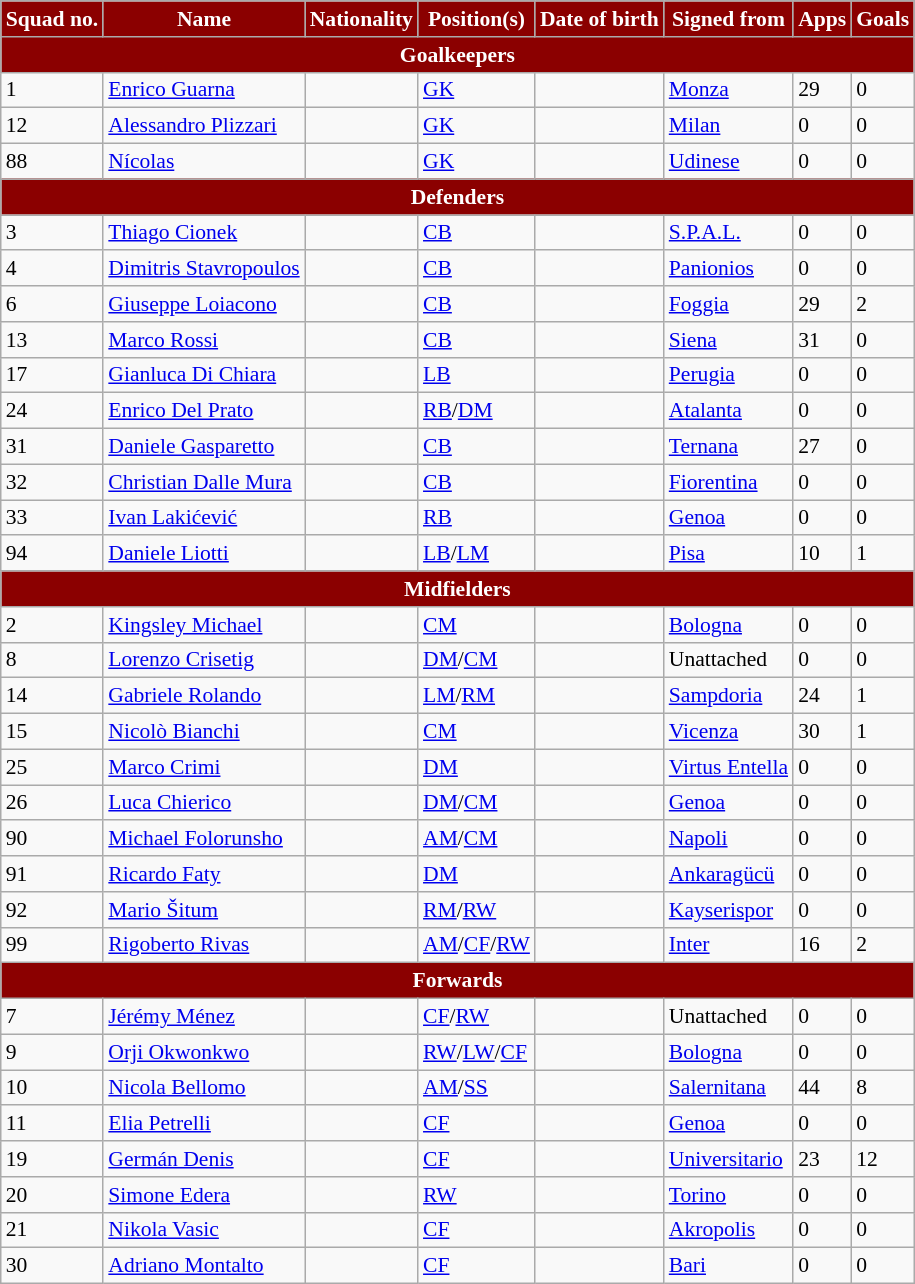<table class="wikitable" style="text-align:left; font-size:90%;">
<tr>
<th style="background:#8B0000; color:white; text-align:center;">Squad no.</th>
<th style="background:#8B0000; color:white; text-align:center;">Name</th>
<th style="background:#8B0000; color:white; text-align:center;">Nationality</th>
<th style="background:#8B0000; color:white; text-align:center;">Position(s)</th>
<th style="background:#8B0000; color:white; text-align:center;">Date of birth</th>
<th style="background:#8B0000; color:white; text-align:center;">Signed from</th>
<th style="background:#8B0000; color:white; text-align:center;">Apps</th>
<th style="background:#8B0000; color:white; text-align:center;">Goals</th>
</tr>
<tr>
<th colspan="8" style="background:#8B0000; color:white; text-align:center"><strong>Goalkeepers</strong></th>
</tr>
<tr>
<td>1</td>
<td><a href='#'>Enrico Guarna</a></td>
<td></td>
<td><a href='#'>GK</a></td>
<td></td>
<td> <a href='#'>Monza</a></td>
<td>29</td>
<td>0</td>
</tr>
<tr>
<td>12</td>
<td><a href='#'>Alessandro Plizzari</a></td>
<td></td>
<td><a href='#'>GK</a></td>
<td></td>
<td> <a href='#'>Milan</a></td>
<td>0</td>
<td>0</td>
</tr>
<tr>
<td>88</td>
<td><a href='#'>Nícolas</a></td>
<td></td>
<td><a href='#'>GK</a></td>
<td></td>
<td><a href='#'>Udinese</a></td>
<td>0</td>
<td>0</td>
</tr>
<tr>
<th colspan="8" style="background:#8B0000; color:white; text-align:center"><strong>Defenders</strong></th>
</tr>
<tr>
<td>3</td>
<td><a href='#'>Thiago Cionek</a></td>
<td></td>
<td><a href='#'>CB</a></td>
<td></td>
<td><a href='#'>S.P.A.L.</a></td>
<td>0</td>
<td>0</td>
</tr>
<tr>
<td>4</td>
<td><a href='#'>Dimitris Stavropoulos</a></td>
<td></td>
<td><a href='#'>CB</a></td>
<td></td>
<td> <a href='#'>Panionios</a></td>
<td>0</td>
<td>0</td>
</tr>
<tr>
<td>6</td>
<td><a href='#'>Giuseppe Loiacono</a></td>
<td></td>
<td><a href='#'>CB</a></td>
<td></td>
<td> <a href='#'>Foggia</a></td>
<td>29</td>
<td>2</td>
</tr>
<tr>
<td>13</td>
<td><a href='#'>Marco Rossi</a></td>
<td></td>
<td><a href='#'>CB</a></td>
<td></td>
<td> <a href='#'>Siena</a></td>
<td>31</td>
<td>0</td>
</tr>
<tr>
<td>17</td>
<td><a href='#'>Gianluca Di Chiara</a></td>
<td></td>
<td><a href='#'>LB</a></td>
<td></td>
<td> <a href='#'>Perugia</a></td>
<td>0</td>
<td>0</td>
</tr>
<tr>
<td>24</td>
<td><a href='#'>Enrico Del Prato</a></td>
<td></td>
<td><a href='#'>RB</a>/<a href='#'>DM</a></td>
<td></td>
<td> <a href='#'>Atalanta</a></td>
<td>0</td>
<td>0</td>
</tr>
<tr>
<td>31</td>
<td><a href='#'>Daniele Gasparetto</a></td>
<td></td>
<td><a href='#'>CB</a></td>
<td></td>
<td> <a href='#'>Ternana</a></td>
<td>27</td>
<td>0</td>
</tr>
<tr>
<td>32</td>
<td><a href='#'>Christian Dalle Mura</a></td>
<td></td>
<td><a href='#'>CB</a></td>
<td></td>
<td><a href='#'>Fiorentina</a></td>
<td>0</td>
<td>0</td>
</tr>
<tr>
<td>33</td>
<td><a href='#'>Ivan Lakićević</a></td>
<td></td>
<td><a href='#'>RB</a></td>
<td></td>
<td><a href='#'>Genoa</a></td>
<td>0</td>
<td>0</td>
</tr>
<tr>
<td>94</td>
<td><a href='#'>Daniele Liotti</a></td>
<td></td>
<td><a href='#'>LB</a>/<a href='#'>LM</a></td>
<td></td>
<td> <a href='#'>Pisa</a></td>
<td>10</td>
<td>1</td>
</tr>
<tr>
<th colspan="8" style="background:#8B0000; color:white; text-align:center"><strong>Midfielders</strong></th>
</tr>
<tr>
<td>2</td>
<td><a href='#'>Kingsley Michael</a></td>
<td></td>
<td><a href='#'>CM</a></td>
<td></td>
<td> <a href='#'>Bologna</a></td>
<td>0</td>
<td>0</td>
</tr>
<tr>
<td>8</td>
<td><a href='#'>Lorenzo Crisetig</a></td>
<td></td>
<td><a href='#'>DM</a>/<a href='#'>CM</a></td>
<td></td>
<td>Unattached</td>
<td>0</td>
<td>0</td>
</tr>
<tr>
<td>14</td>
<td><a href='#'>Gabriele Rolando</a></td>
<td></td>
<td><a href='#'>LM</a>/<a href='#'>RM</a></td>
<td></td>
<td> <a href='#'>Sampdoria</a></td>
<td>24</td>
<td>1</td>
</tr>
<tr>
<td>15</td>
<td><a href='#'>Nicolò Bianchi</a></td>
<td></td>
<td><a href='#'>CM</a></td>
<td></td>
<td> <a href='#'>Vicenza</a></td>
<td>30</td>
<td>1</td>
</tr>
<tr>
<td>25</td>
<td><a href='#'>Marco Crimi</a></td>
<td></td>
<td><a href='#'>DM</a></td>
<td></td>
<td> <a href='#'>Virtus Entella</a></td>
<td>0</td>
<td>0</td>
</tr>
<tr>
<td>26</td>
<td><a href='#'>Luca Chierico</a></td>
<td></td>
<td><a href='#'>DM</a>/<a href='#'>CM</a></td>
<td></td>
<td> <a href='#'>Genoa</a></td>
<td>0</td>
<td>0</td>
</tr>
<tr>
<td>90</td>
<td><a href='#'>Michael Folorunsho</a></td>
<td></td>
<td><a href='#'>AM</a>/<a href='#'>CM</a></td>
<td></td>
<td> <a href='#'>Napoli</a></td>
<td>0</td>
<td>0</td>
</tr>
<tr>
<td>91</td>
<td><a href='#'>Ricardo Faty</a></td>
<td></td>
<td><a href='#'>DM</a></td>
<td></td>
<td> <a href='#'>Ankaragücü</a></td>
<td>0</td>
<td>0</td>
</tr>
<tr>
<td>92</td>
<td><a href='#'>Mario Šitum</a></td>
<td></td>
<td><a href='#'>RM</a>/<a href='#'>RW</a></td>
<td></td>
<td> <a href='#'>Kayserispor</a></td>
<td>0</td>
<td>0</td>
</tr>
<tr>
<td>99</td>
<td><a href='#'>Rigoberto Rivas</a></td>
<td></td>
<td><a href='#'>AM</a>/<a href='#'>CF</a>/<a href='#'>RW</a></td>
<td></td>
<td> <a href='#'>Inter</a></td>
<td>16</td>
<td>2</td>
</tr>
<tr>
<th colspan="8" style="background:#8B0000; color:white; text-align:center"><strong>Forwards</strong></th>
</tr>
<tr>
<td>7</td>
<td><a href='#'>Jérémy Ménez</a></td>
<td></td>
<td><a href='#'>CF</a>/<a href='#'>RW</a></td>
<td></td>
<td>Unattached</td>
<td>0</td>
<td>0</td>
</tr>
<tr>
<td>9</td>
<td><a href='#'>Orji Okwonkwo</a></td>
<td></td>
<td><a href='#'>RW</a>/<a href='#'>LW</a>/<a href='#'>CF</a></td>
<td></td>
<td> <a href='#'>Bologna</a></td>
<td>0</td>
<td>0</td>
</tr>
<tr>
<td>10</td>
<td><a href='#'>Nicola Bellomo</a></td>
<td></td>
<td><a href='#'>AM</a>/<a href='#'>SS</a></td>
<td></td>
<td><a href='#'>Salernitana</a></td>
<td>44</td>
<td>8</td>
</tr>
<tr>
<td>11</td>
<td><a href='#'>Elia Petrelli</a></td>
<td></td>
<td><a href='#'>CF</a></td>
<td></td>
<td> <a href='#'>Genoa</a></td>
<td>0</td>
<td>0</td>
</tr>
<tr>
<td>19</td>
<td><a href='#'>Germán Denis</a></td>
<td></td>
<td><a href='#'>CF</a></td>
<td></td>
<td> <a href='#'>Universitario</a></td>
<td>23</td>
<td>12</td>
</tr>
<tr>
<td>20</td>
<td><a href='#'>Simone Edera</a></td>
<td></td>
<td><a href='#'>RW</a></td>
<td></td>
<td> <a href='#'>Torino</a></td>
<td>0</td>
<td>0</td>
</tr>
<tr>
<td>21</td>
<td><a href='#'>Nikola Vasic</a></td>
<td></td>
<td><a href='#'>CF</a></td>
<td></td>
<td> <a href='#'>Akropolis</a></td>
<td>0</td>
<td>0</td>
</tr>
<tr>
<td>30</td>
<td><a href='#'>Adriano Montalto</a></td>
<td></td>
<td><a href='#'>CF</a></td>
<td></td>
<td> <a href='#'>Bari</a></td>
<td>0</td>
<td>0</td>
</tr>
</table>
